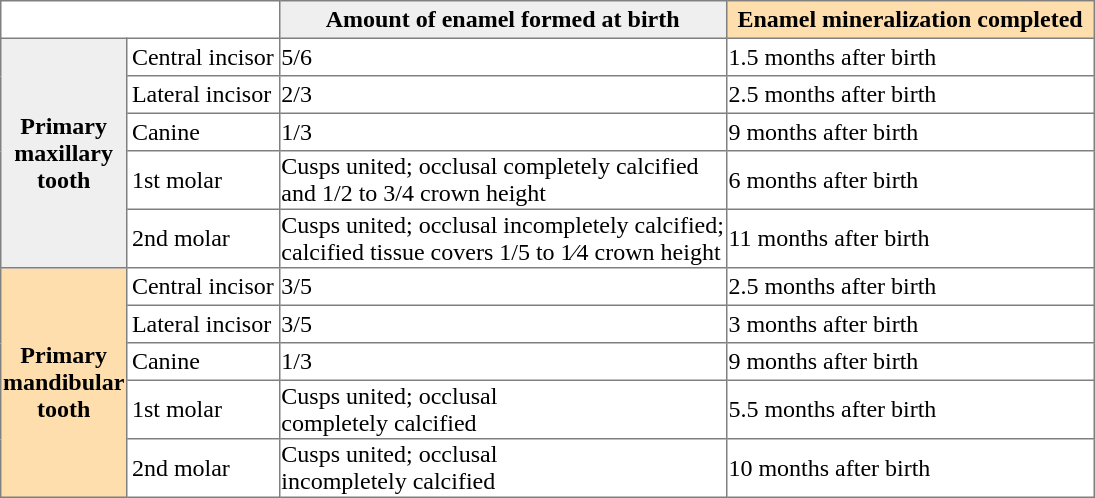<table border="BORDER" style="border-collapse:collapse;padding:3px">
<tr>
<td colspan=2> </td>
<th style="background:#efefef;padding:3px">Amount of enamel formed at birth</th>
<th style="background:#ffdead;padding:3px"> Enamel mineralization completed </th>
</tr>
<tr>
<th style="background:#efefef;" rowspan=5>Primary<br>maxillary<br>tooth</th>
<td style="padding:3px">Central incisor</td>
<td>5/6</td>
<td>1.5 months after birth</td>
</tr>
<tr>
<td style="padding:3px">Lateral incisor</td>
<td>2/3</td>
<td>2.5 months after birth</td>
</tr>
<tr>
<td style="padding:3px">Canine</td>
<td>1/3</td>
<td>9 months after birth</td>
</tr>
<tr>
<td style="padding:3px">1st molar</td>
<td>Cusps united; occlusal completely calcified<br>and 1/2 to 3/4 crown height</td>
<td>6 months after birth</td>
</tr>
<tr>
<td style="padding:3px">2nd molar</td>
<td>Cusps united; occlusal incompletely calcified;<br>calcified tissue covers 1/5 to 1⁄4 crown height</td>
<td>11 months after birth</td>
</tr>
<tr>
<th style="background:#ffdead;" rowspan=5>Primary<br>mandibular<br>tooth</th>
<td style="padding:3px">Central incisor</td>
<td>3/5</td>
<td>2.5 months after birth</td>
</tr>
<tr>
<td style="padding:3px">Lateral incisor</td>
<td>3/5</td>
<td>3 months after birth</td>
</tr>
<tr>
<td style="padding:3px">Canine</td>
<td>1/3</td>
<td>9 months after birth</td>
</tr>
<tr>
<td style="padding:3px">1st molar</td>
<td>Cusps united; occlusal<br>completely calcified</td>
<td>5.5 months after birth</td>
</tr>
<tr>
<td style="padding:3px">2nd molar</td>
<td>Cusps united; occlusal<br>incompletely calcified</td>
<td>10 months after birth</td>
</tr>
</table>
